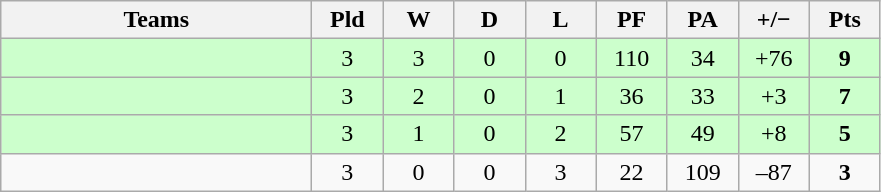<table class="wikitable" style="text-align: center;">
<tr>
<th width="200">Teams</th>
<th width="40">Pld</th>
<th width="40">W</th>
<th width="40">D</th>
<th width="40">L</th>
<th width="40">PF</th>
<th width="40">PA</th>
<th width="40">+/−</th>
<th width="40">Pts</th>
</tr>
<tr bgcolor=#ccffcc>
<td align=left></td>
<td>3</td>
<td>3</td>
<td>0</td>
<td>0</td>
<td>110</td>
<td>34</td>
<td>+76</td>
<td><strong>9</strong></td>
</tr>
<tr bgcolor=#ccffcc>
<td align=left></td>
<td>3</td>
<td>2</td>
<td>0</td>
<td>1</td>
<td>36</td>
<td>33</td>
<td>+3</td>
<td><strong>7</strong></td>
</tr>
<tr bgcolor=#ccffcc>
<td align=left></td>
<td>3</td>
<td>1</td>
<td>0</td>
<td>2</td>
<td>57</td>
<td>49</td>
<td>+8</td>
<td><strong>5</strong></td>
</tr>
<tr>
<td align=left></td>
<td>3</td>
<td>0</td>
<td>0</td>
<td>3</td>
<td>22</td>
<td>109</td>
<td>–87</td>
<td><strong>3</strong></td>
</tr>
</table>
